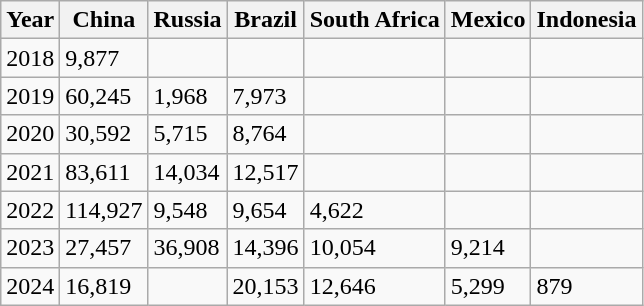<table class="wikitable">
<tr>
<th>Year</th>
<th>China</th>
<th>Russia</th>
<th>Brazil</th>
<th>South Africa</th>
<th>Mexico</th>
<th>Indonesia</th>
</tr>
<tr>
<td>2018</td>
<td>9,877</td>
<td></td>
<td></td>
<td></td>
<td></td>
<td></td>
</tr>
<tr>
<td>2019</td>
<td>60,245</td>
<td>1,968</td>
<td>7,973</td>
<td></td>
<td></td>
<td></td>
</tr>
<tr>
<td>2020</td>
<td>30,592</td>
<td>5,715</td>
<td>8,764</td>
<td></td>
<td></td>
<td></td>
</tr>
<tr>
<td>2021</td>
<td>83,611</td>
<td>14,034</td>
<td>12,517</td>
<td></td>
<td></td>
<td></td>
</tr>
<tr>
<td>2022</td>
<td>114,927</td>
<td>9,548</td>
<td>9,654</td>
<td>4,622</td>
<td></td>
<td></td>
</tr>
<tr>
<td>2023</td>
<td>27,457</td>
<td>36,908</td>
<td>14,396</td>
<td>10,054</td>
<td>9,214</td>
<td></td>
</tr>
<tr>
<td>2024</td>
<td>16,819</td>
<td></td>
<td>20,153</td>
<td>12,646</td>
<td>5,299</td>
<td>879</td>
</tr>
</table>
